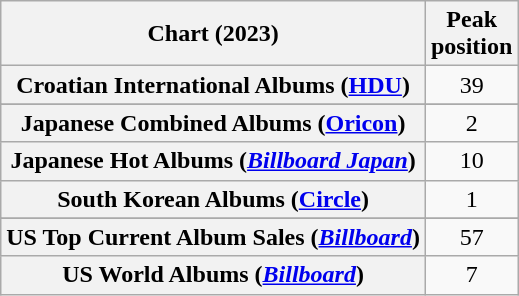<table class="wikitable plainrowheaders sortable" style="text-align:center">
<tr>
<th scope="col">Chart (2023)</th>
<th scope="col">Peak<br>position</th>
</tr>
<tr>
<th scope="row">Croatian International Albums (<a href='#'>HDU</a>)</th>
<td>39</td>
</tr>
<tr>
</tr>
<tr>
<th scope="row">Japanese Combined Albums (<a href='#'>Oricon</a>)</th>
<td>2</td>
</tr>
<tr>
<th scope="row">Japanese Hot Albums (<em><a href='#'>Billboard Japan</a></em>)</th>
<td>10</td>
</tr>
<tr>
<th scope="row">South Korean Albums (<a href='#'>Circle</a>)</th>
<td>1</td>
</tr>
<tr>
</tr>
<tr>
<th scope="row">US Top Current Album Sales (<em><a href='#'>Billboard</a></em>)</th>
<td>57</td>
</tr>
<tr>
<th scope="row">US World Albums (<em><a href='#'>Billboard</a></em>)</th>
<td>7</td>
</tr>
</table>
